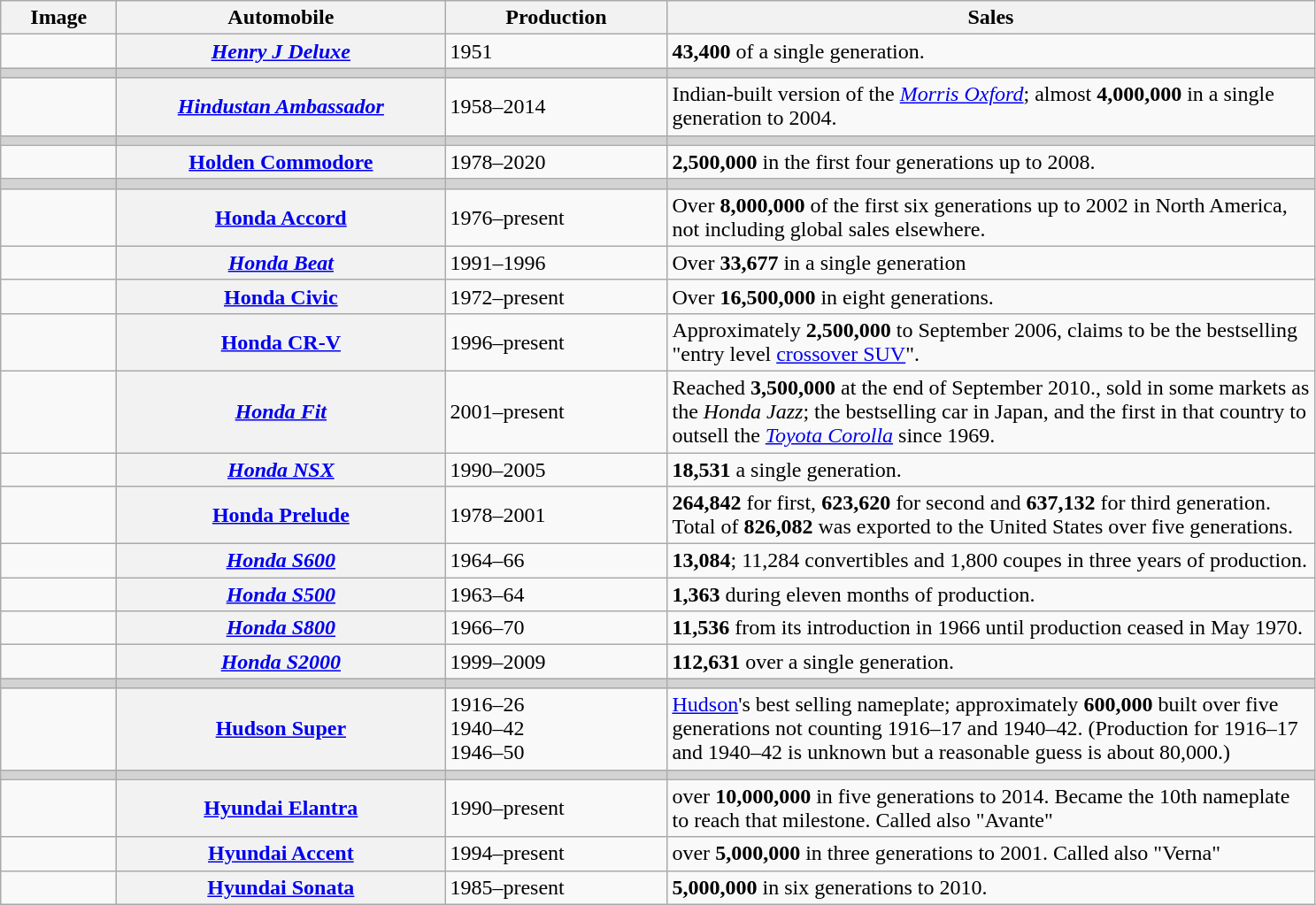<table class="wikitable">
<tr>
<th style="width:5em">Image</th>
<th style="width:15em">Automobile</th>
<th style="width:10em">Production</th>
<th style="width:30em">Sales</th>
</tr>
<tr>
<td></td>
<th><em><a href='#'>Henry J Deluxe</a></em></th>
<td>1951</td>
<td><strong>43,400</strong> of a single generation.</td>
</tr>
<tr style="background:lightgrey;">
<td></td>
<td></td>
<td></td>
<td></td>
</tr>
<tr>
<td></td>
<th><em><a href='#'>Hindustan Ambassador</a></em></th>
<td>1958–2014</td>
<td>Indian-built version of the <em><a href='#'>Morris Oxford</a></em>; almost <strong>4,000,000</strong> in a single generation to 2004.</td>
</tr>
<tr style="background:lightgrey;">
<td></td>
<td></td>
<td></td>
<td></td>
</tr>
<tr>
<td></td>
<th><a href='#'>Holden Commodore</a></th>
<td>1978–2020</td>
<td><strong>2,500,000</strong> in the first four generations up to 2008.</td>
</tr>
<tr style="background:lightgrey;">
<td></td>
<td></td>
<td></td>
<td></td>
</tr>
<tr>
<td></td>
<th><a href='#'>Honda Accord</a></th>
<td>1976–present</td>
<td>Over <strong>8,000,000</strong> of the first six generations up to 2002 in North America, not including global sales elsewhere.</td>
</tr>
<tr>
<td></td>
<th><em><a href='#'>Honda Beat</a></em></th>
<td>1991–1996</td>
<td>Over <strong>33,677</strong> in a single generation</td>
</tr>
<tr>
<td></td>
<th><a href='#'>Honda Civic</a></th>
<td>1972–present</td>
<td>Over <strong>16,500,000</strong> in eight generations.</td>
</tr>
<tr>
<td></td>
<th><a href='#'>Honda CR-V</a></th>
<td>1996–present</td>
<td>Approximately <strong>2,500,000</strong> to September 2006, claims to be the bestselling "entry level <a href='#'>crossover SUV</a>".</td>
</tr>
<tr>
<td></td>
<th><em><a href='#'>Honda Fit</a></em></th>
<td>2001–present</td>
<td>Reached <strong>3,500,000</strong> at the end of September 2010., sold in some markets as the <em>Honda Jazz</em>; the bestselling car in Japan, and the first in that country to outsell the <em><a href='#'>Toyota Corolla</a></em> since 1969.</td>
</tr>
<tr>
<td></td>
<th><em><a href='#'>Honda NSX</a></em></th>
<td>1990–2005</td>
<td><strong>18,531</strong> a single generation.</td>
</tr>
<tr>
<td></td>
<th><a href='#'>Honda Prelude</a></th>
<td>1978–2001</td>
<td><strong>264,842</strong> for first, <strong>623,620</strong> for second and <strong>637,132</strong> for third generation. Total of <strong>826,082</strong> was exported to the United States over five generations.</td>
</tr>
<tr>
<td></td>
<th><em><a href='#'>Honda S600</a></em></th>
<td>1964–66</td>
<td><strong>13,084</strong>; 11,284 convertibles and 1,800 coupes in three years of production.</td>
</tr>
<tr>
<td></td>
<th><em><a href='#'>Honda S500</a></em></th>
<td>1963–64</td>
<td><strong>1,363</strong> during eleven months of production.</td>
</tr>
<tr>
<td></td>
<th><em><a href='#'>Honda S800</a></em></th>
<td>1966–70</td>
<td><strong>11,536</strong> from its introduction in 1966 until production ceased in May 1970.</td>
</tr>
<tr>
<td></td>
<th><em><a href='#'>Honda S2000</a></em></th>
<td>1999–2009</td>
<td><strong>112,631</strong> over a single generation.</td>
</tr>
<tr style="background:lightgrey;">
<td></td>
<td></td>
<td></td>
<td></td>
</tr>
<tr>
<td></td>
<th><a href='#'>Hudson Super</a></th>
<td>1916–26<br>1940–42<br>1946–50</td>
<td><a href='#'>Hudson</a>'s best selling nameplate; approximately <strong>600,000</strong> built over five generations not counting 1916–17 and 1940–42. (Production for 1916–17 and 1940–42 is unknown but a reasonable guess is about 80,000.)</td>
</tr>
<tr style="background:lightgrey;">
<td></td>
<td></td>
<td></td>
<td></td>
</tr>
<tr>
<td></td>
<th><a href='#'>Hyundai Elantra</a></th>
<td>1990–present</td>
<td>over <strong>10,000,000</strong> in five generations to 2014. Became the 10th nameplate to reach that milestone. Called also "Avante"</td>
</tr>
<tr>
<td></td>
<th><a href='#'>Hyundai Accent</a></th>
<td>1994–present</td>
<td>over <strong>5,000,000</strong> in three generations to 2001. Called also "Verna"</td>
</tr>
<tr>
<td></td>
<th><a href='#'>Hyundai Sonata</a></th>
<td>1985–present</td>
<td><strong>5,000,000</strong> in six generations to 2010.</td>
</tr>
</table>
